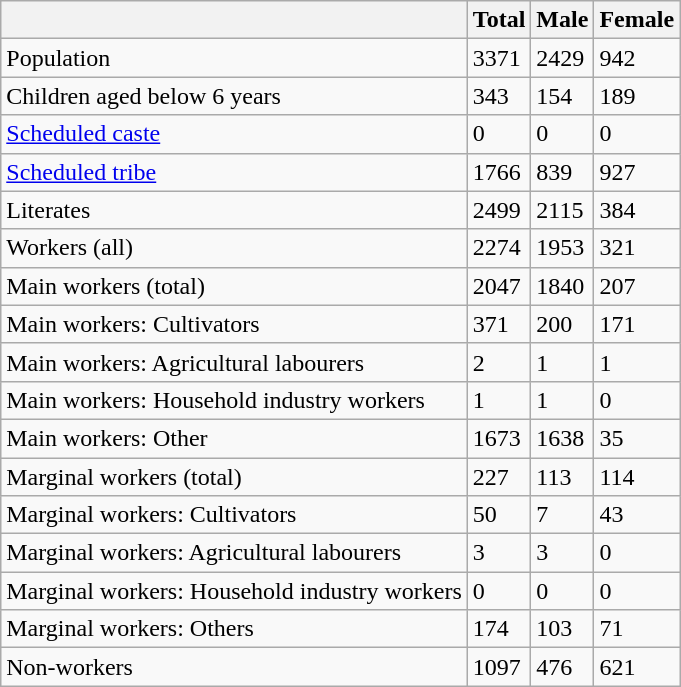<table class="wikitable sortable">
<tr>
<th></th>
<th>Total</th>
<th>Male</th>
<th>Female</th>
</tr>
<tr>
<td>Population</td>
<td>3371</td>
<td>2429</td>
<td>942</td>
</tr>
<tr>
<td>Children aged below 6 years</td>
<td>343</td>
<td>154</td>
<td>189</td>
</tr>
<tr>
<td><a href='#'>Scheduled caste</a></td>
<td>0</td>
<td>0</td>
<td>0</td>
</tr>
<tr>
<td><a href='#'>Scheduled tribe</a></td>
<td>1766</td>
<td>839</td>
<td>927</td>
</tr>
<tr>
<td>Literates</td>
<td>2499</td>
<td>2115</td>
<td>384</td>
</tr>
<tr>
<td>Workers (all)</td>
<td>2274</td>
<td>1953</td>
<td>321</td>
</tr>
<tr>
<td>Main workers (total)</td>
<td>2047</td>
<td>1840</td>
<td>207</td>
</tr>
<tr>
<td>Main workers: Cultivators</td>
<td>371</td>
<td>200</td>
<td>171</td>
</tr>
<tr>
<td>Main workers: Agricultural labourers</td>
<td>2</td>
<td>1</td>
<td>1</td>
</tr>
<tr>
<td>Main workers: Household industry workers</td>
<td>1</td>
<td>1</td>
<td>0</td>
</tr>
<tr>
<td>Main workers: Other</td>
<td>1673</td>
<td>1638</td>
<td>35</td>
</tr>
<tr>
<td>Marginal workers (total)</td>
<td>227</td>
<td>113</td>
<td>114</td>
</tr>
<tr>
<td>Marginal workers: Cultivators</td>
<td>50</td>
<td>7</td>
<td>43</td>
</tr>
<tr>
<td>Marginal workers: Agricultural labourers</td>
<td>3</td>
<td>3</td>
<td>0</td>
</tr>
<tr>
<td>Marginal workers: Household industry workers</td>
<td>0</td>
<td>0</td>
<td>0</td>
</tr>
<tr>
<td>Marginal workers: Others</td>
<td>174</td>
<td>103</td>
<td>71</td>
</tr>
<tr>
<td>Non-workers</td>
<td>1097</td>
<td>476</td>
<td>621</td>
</tr>
</table>
